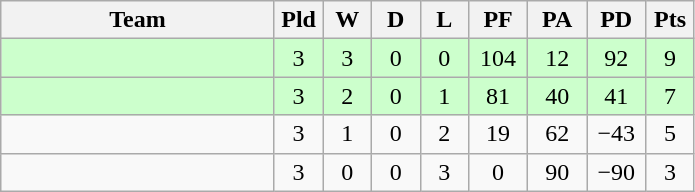<table class="wikitable" style="text-align:center;">
<tr>
<th width=175>Team</th>
<th width=25 abbr="Played">Pld</th>
<th width=25 abbr="Won">W</th>
<th width=25 abbr="Drawn">D</th>
<th width=25 abbr="Lost">L</th>
<th width=32 abbr="Points for">PF</th>
<th width=32 abbr="Points against">PA</th>
<th width=32 abbr="Points difference">PD</th>
<th width=25 abbr="Points">Pts</th>
</tr>
<tr bgcolor="#ccffcc">
<td align=left></td>
<td>3</td>
<td>3</td>
<td>0</td>
<td>0</td>
<td>104</td>
<td>12</td>
<td>92</td>
<td>9</td>
</tr>
<tr bgcolor="#ccffcc">
<td align=left></td>
<td>3</td>
<td>2</td>
<td>0</td>
<td>1</td>
<td>81</td>
<td>40</td>
<td>41</td>
<td>7</td>
</tr>
<tr>
<td align=left></td>
<td>3</td>
<td>1</td>
<td>0</td>
<td>2</td>
<td>19</td>
<td>62</td>
<td>−43</td>
<td>5</td>
</tr>
<tr>
<td align=left></td>
<td>3</td>
<td>0</td>
<td>0</td>
<td>3</td>
<td>0</td>
<td>90</td>
<td>−90</td>
<td>3</td>
</tr>
</table>
